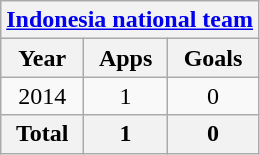<table class="wikitable" style="text-align:center">
<tr>
<th colspan=3><a href='#'>Indonesia national team</a></th>
</tr>
<tr>
<th>Year</th>
<th>Apps</th>
<th>Goals</th>
</tr>
<tr>
<td>2014</td>
<td>1</td>
<td>0</td>
</tr>
<tr>
<th>Total</th>
<th>1</th>
<th>0</th>
</tr>
</table>
